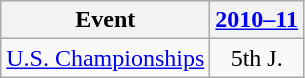<table class="wikitable" style="text-align:center">
<tr>
<th>Event</th>
<th><a href='#'>2010–11</a></th>
</tr>
<tr>
<td align=left><a href='#'>U.S. Championships</a></td>
<td>5th J.</td>
</tr>
</table>
